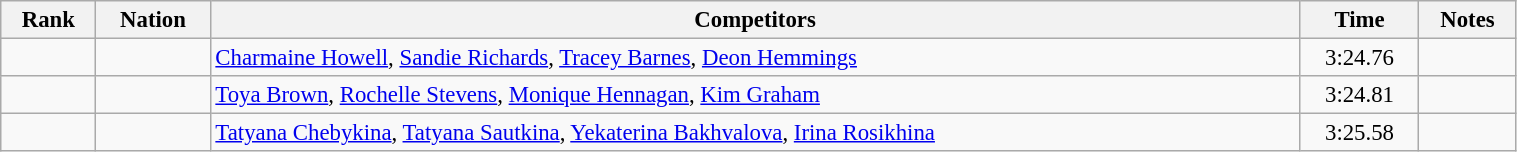<table class="wikitable sortable" width=80% style="text-align:center; font-size:95%">
<tr>
<th>Rank</th>
<th>Nation</th>
<th>Competitors</th>
<th>Time</th>
<th>Notes</th>
</tr>
<tr>
<td></td>
<td align=left></td>
<td align=left><a href='#'>Charmaine Howell</a>, <a href='#'>Sandie Richards</a>, <a href='#'>Tracey Barnes</a>, <a href='#'>Deon Hemmings</a></td>
<td>3:24.76</td>
<td></td>
</tr>
<tr>
<td></td>
<td align=left></td>
<td align=left><a href='#'>Toya Brown</a>, <a href='#'>Rochelle Stevens</a>, <a href='#'>Monique Hennagan</a>, <a href='#'>Kim Graham</a></td>
<td>3:24.81</td>
<td></td>
</tr>
<tr>
<td></td>
<td align=left></td>
<td align=left><a href='#'>Tatyana Chebykina</a>, <a href='#'>Tatyana Sautkina</a>, <a href='#'>Yekaterina Bakhvalova</a>, <a href='#'>Irina Rosikhina</a></td>
<td>3:25.58</td>
<td></td>
</tr>
</table>
